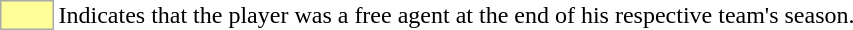<table>
<tr>
<td style="background:#ff9; border:1px solid #aaa; width:2em"></td>
<td>Indicates that the player was a free agent at the end of his respective team's  season.</td>
</tr>
</table>
